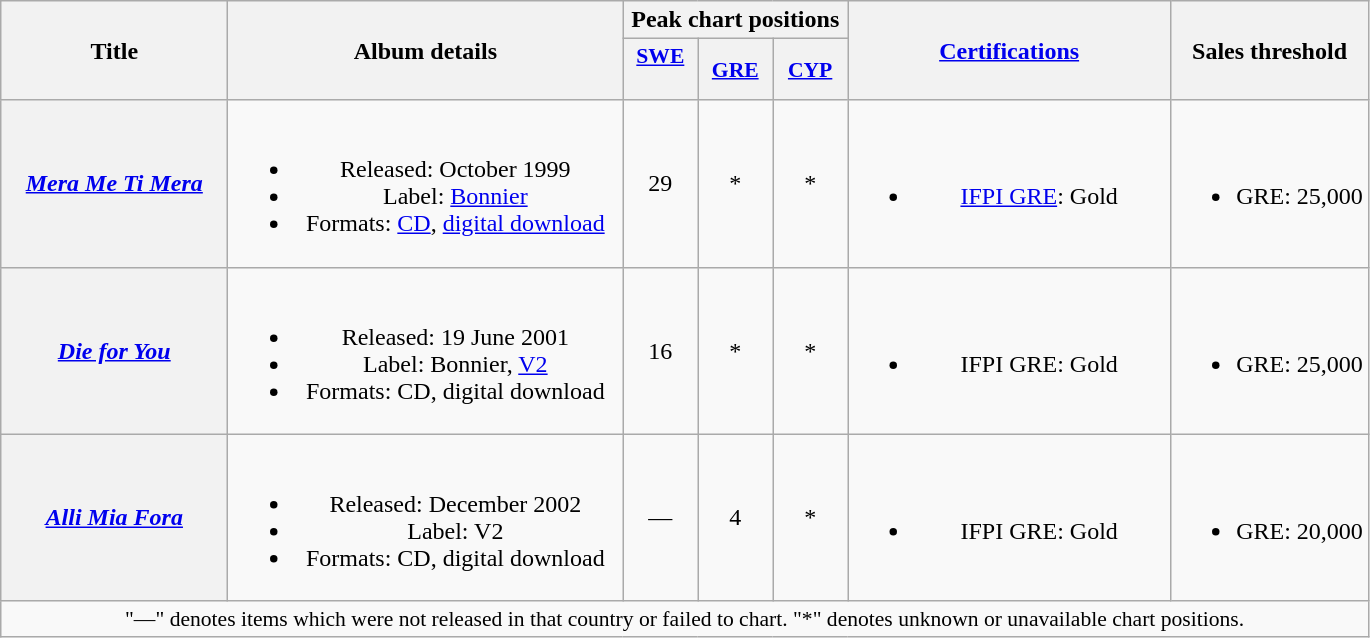<table class="wikitable plainrowheaders" style="text-align:center;" border="1">
<tr>
<th scope="col" rowspan="2" style="width:9em;">Title</th>
<th scope="col" rowspan="2" style="width:16em;">Album details</th>
<th scope="col" colspan="3">Peak chart positions</th>
<th scope="col" rowspan="2" style="width:13em;"><a href='#'>Certifications</a></th>
<th scope="col" rowspan="2">Sales threshold</th>
</tr>
<tr>
<th scope="col" style="width:3em;font-size:90%;"><a href='#'>SWE</a><br><br></th>
<th scope="col" style="width:3em;font-size:90%;"><a href='#'>GRE</a></th>
<th scope="col" style="width:3em;font-size:90%;"><a href='#'>CYP</a></th>
</tr>
<tr>
<th scope="row"><em><a href='#'>Mera Me Ti Mera</a></em></th>
<td><br><ul><li>Released: October 1999</li><li>Label: <a href='#'>Bonnier</a></li><li>Formats: <a href='#'>CD</a>, <a href='#'>digital download</a></li></ul></td>
<td>29</td>
<td>*</td>
<td>*</td>
<td><br><ul><li><a href='#'>IFPI GRE</a>: Gold</li></ul></td>
<td><br><ul><li>GRE: 25,000</li></ul></td>
</tr>
<tr>
<th scope="row"><em><a href='#'>Die for You</a></em></th>
<td><br><ul><li>Released: 19 June 2001</li><li>Label: Bonnier, <a href='#'>V2</a></li><li>Formats: CD, digital download</li></ul></td>
<td>16</td>
<td>*</td>
<td>*</td>
<td><br><ul><li>IFPI GRE: Gold</li></ul></td>
<td><br><ul><li>GRE: 25,000</li></ul></td>
</tr>
<tr>
<th scope="row"><em><a href='#'>Alli Mia Fora</a></em></th>
<td><br><ul><li>Released: December 2002</li><li>Label: V2</li><li>Formats: CD, digital download</li></ul></td>
<td>—</td>
<td>4</td>
<td>*</td>
<td><br><ul><li>IFPI GRE: Gold</li></ul></td>
<td><br><ul><li>GRE: 20,000</li></ul></td>
</tr>
<tr>
<td colspan="14" style="font-size:90%;">"—" denotes items which were not released in that country or failed to chart. "*" denotes unknown or unavailable chart positions.</td>
</tr>
</table>
